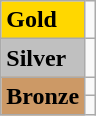<table class="wikitable">
<tr>
<td bgcolor="gold"><strong>Gold</strong></td>
<td></td>
</tr>
<tr>
<td bgcolor="silver"><strong>Silver</strong></td>
<td></td>
</tr>
<tr>
<td rowspan="2" bgcolor="#cc9966"><strong>Bronze</strong></td>
<td></td>
</tr>
<tr>
<td></td>
</tr>
</table>
